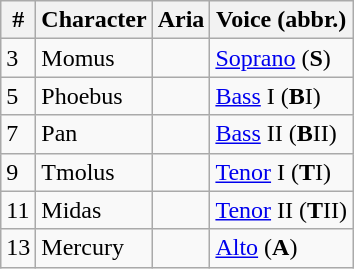<table class="wikitable sortable">
<tr>
<th scope="col">#</th>
<th scope="col">Character</th>
<th scope="col">Aria</th>
<th scope="col">Voice (abbr.)</th>
</tr>
<tr>
<td>3</td>
<td>Momus</td>
<td></td>
<td><a href='#'>Soprano</a> (<strong>S</strong>)</td>
</tr>
<tr>
<td>5</td>
<td>Phoebus</td>
<td></td>
<td><a href='#'>Bass</a> I (<strong>B</strong>I)</td>
</tr>
<tr>
<td>7</td>
<td>Pan</td>
<td></td>
<td><a href='#'>Bass</a> II (<strong>B</strong>II)</td>
</tr>
<tr>
<td>9</td>
<td>Tmolus</td>
<td></td>
<td><a href='#'>Tenor</a> I (<strong>T</strong>I)</td>
</tr>
<tr>
<td>11</td>
<td>Midas</td>
<td></td>
<td><a href='#'>Tenor</a> II (<strong>T</strong>II)</td>
</tr>
<tr>
<td>13</td>
<td>Mercury</td>
<td></td>
<td><a href='#'>Alto</a> (<strong>A</strong>)</td>
</tr>
</table>
